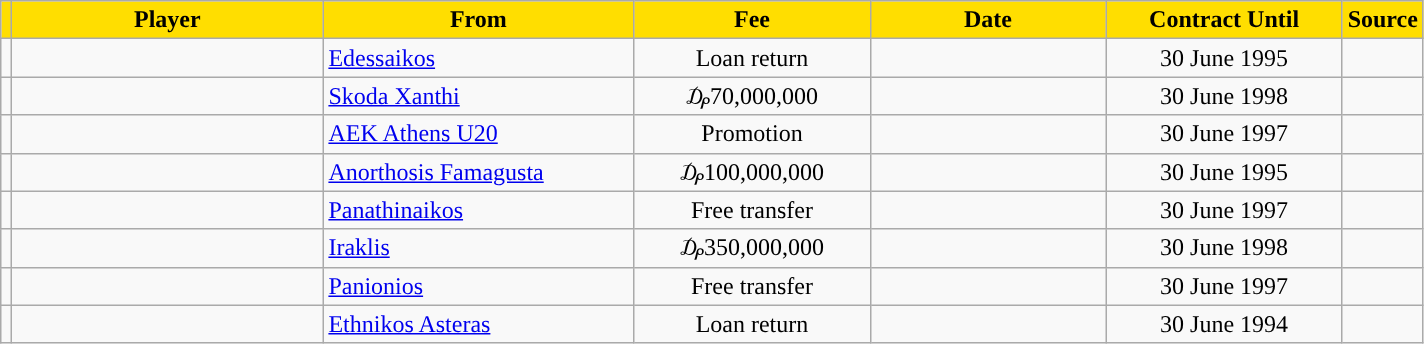<table class="wikitable sortable">
<tr>
<th style="background:#FFDE00"></th>
<th width=200 style="background:#FFDE00">Player</th>
<th width=200 style="background:#FFDE00">From</th>
<th width=150 style="background:#FFDE00">Fee</th>
<th width=150 style="background:#FFDE00">Date</th>
<th width=150 style="background:#FFDE00">Contract Until</th>
<th style="background:#FFDE00">Source</th>
</tr>
<tr>
<td align=center></td>
<td></td>
<td> <a href='#'>Edessaikos</a></td>
<td align=center>Loan return</td>
<td align=center></td>
<td align=center>30 June 1995</td>
<td align=center></td>
</tr>
<tr>
<td align=center></td>
<td></td>
<td> <a href='#'>Skoda Xanthi</a></td>
<td align=center>₯70,000,000</td>
<td align=center></td>
<td align=center>30 June 1998</td>
<td align=center></td>
</tr>
<tr>
<td align=center></td>
<td></td>
<td> <a href='#'>AEK Athens U20</a></td>
<td align=center>Promotion</td>
<td align=center></td>
<td align=center>30 June 1997</td>
<td align=center></td>
</tr>
<tr>
<td align=center></td>
<td></td>
<td> <a href='#'>Anorthosis Famagusta</a></td>
<td align=center>₯100,000,000</td>
<td align=center></td>
<td align=center>30 June 1995</td>
<td align=center></td>
</tr>
<tr>
<td align=center></td>
<td></td>
<td> <a href='#'>Panathinaikos</a></td>
<td align=center>Free transfer</td>
<td align=center></td>
<td align=center>30 June 1997</td>
<td align=center></td>
</tr>
<tr>
<td align=center></td>
<td></td>
<td> <a href='#'>Iraklis</a></td>
<td align=center>₯350,000,000</td>
<td align=center></td>
<td align=center>30 June 1998</td>
<td align=center></td>
</tr>
<tr>
<td align=center></td>
<td></td>
<td> <a href='#'>Panionios</a></td>
<td align=center>Free transfer</td>
<td align=center></td>
<td align=center>30 June 1997</td>
<td align=center></td>
</tr>
<tr>
<td align=center></td>
<td></td>
<td> <a href='#'>Ethnikos Asteras</a></td>
<td align=center>Loan return</td>
<td align=center></td>
<td align=center>30 June 1994</td>
<td align=center></td>
</tr>
</table>
